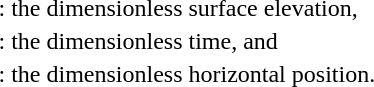<table>
<tr>
<td></td>
<td>: the dimensionless surface elevation,</td>
</tr>
<tr>
<td></td>
<td>: the dimensionless time, and</td>
</tr>
<tr>
<td></td>
<td>: the dimensionless horizontal position.</td>
</tr>
</table>
